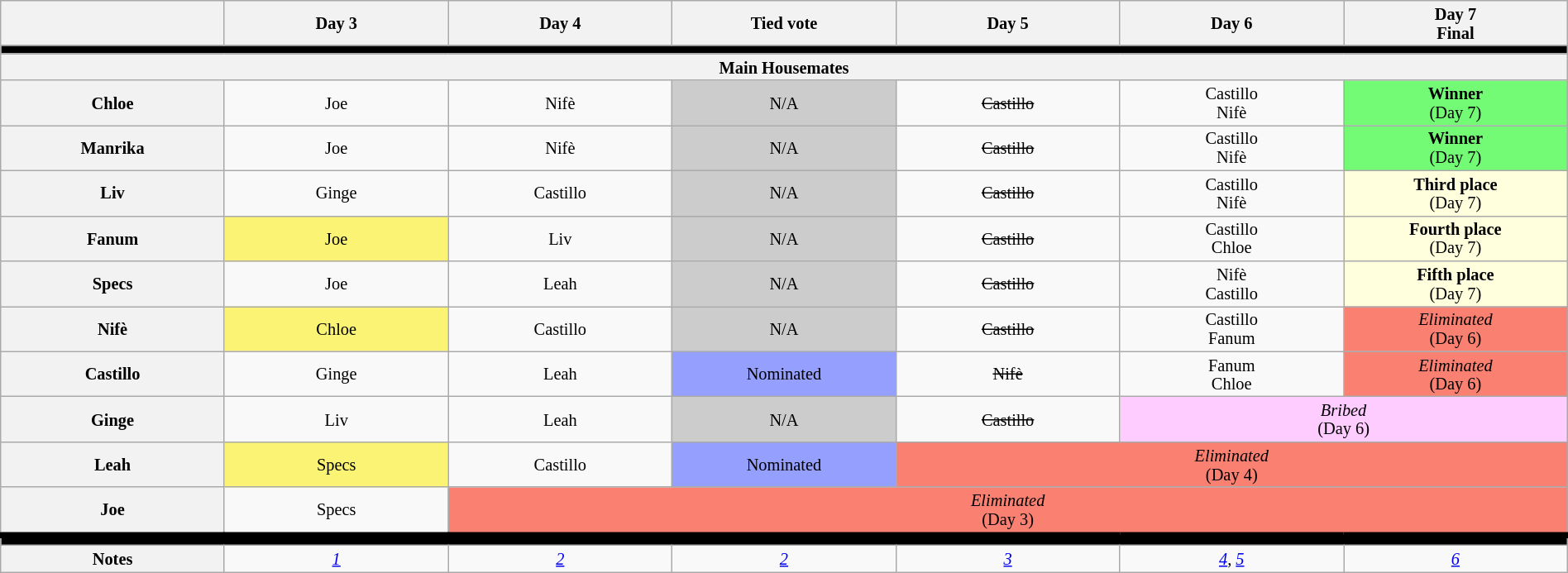<table class="wikitable" style="text-align:center; width:100%; font-size:85%; line-height:15px;">
<tr>
<th style="width:9%"></th>
<th style="width:9%">Day 3</th>
<th style="width:9%">Day 4</th>
<th style="width:9%">Tied vote</th>
<th style="width:9%">Day 5</th>
<th style="width:9%">Day 6</th>
<th style="width:9%" colspan=2>Day 7<br>Final</th>
</tr>
<tr>
<th style="background:#000" colspan="8"></th>
</tr>
<tr>
<th style="text-align:center" colspan="8">Main Housemates</th>
</tr>
<tr>
<th>Chloe</th>
<td>Joe</td>
<td>Nifè</td>
<td style="background:#ccc">N/A</td>
<td><s>Castillo</s></td>
<td>Castillo<br>Nifè</td>
<td colspan=2 style="background:#73FB76;"><strong>Winner</strong><br>(Day 7)</td>
</tr>
<tr>
<th>Manrika</th>
<td>Joe</td>
<td>Nifè</td>
<td style="background:#ccc">N/A</td>
<td><s>Castillo</s></td>
<td>Castillo<br>Nifè</td>
<td colspan="2" style="background:#73FB76;"><strong>Winner</strong><br>(Day 7)</td>
</tr>
<tr>
<th>Liv</th>
<td>Ginge</td>
<td>Castillo</td>
<td style="background:#ccc">N/A</td>
<td><s>Castillo</s></td>
<td>Castillo<br>Nifè</td>
<td colspan="2" bgcolor="#FFFFDD"><strong>Third place</strong><br>(Day 7)</td>
</tr>
<tr>
<th>Fanum</th>
<td style="background:#FBF373">Joe</td>
<td>Liv</td>
<td style="background:#ccc">N/A</td>
<td><s>Castillo</s></td>
<td>Castillo<br>Chloe</td>
<td colspan=2 bgcolor=#FFFFDD><strong>Fourth place</strong><br>(Day 7)</td>
</tr>
<tr>
<th>Specs</th>
<td>Joe</td>
<td>Leah</td>
<td style="background:#ccc">N/A</td>
<td><s>Castillo</s></td>
<td>Nifè<br>Castillo</td>
<td colspan="2" bgcolor="#FFFFDD"><strong>Fifth place</strong><br>(Day 7)</td>
</tr>
<tr>
<th>Nifè</th>
<td style="background:#FBF373">Chloe</td>
<td>Castillo</td>
<td style="background:#ccc">N/A</td>
<td><s>Castillo</s></td>
<td>Castillo<br>Fanum</td>
<td colspan=2 bgcolor=salmon><em>Eliminated</em><br>(Day 6)</td>
</tr>
<tr>
<th>Castillo</th>
<td>Ginge</td>
<td>Leah</td>
<td style="background:#959ffd">Nominated</td>
<td><s>Nifè</s></td>
<td>Fanum<br>Chloe</td>
<td style="background:#FA8072" colspan="2"><em>Eliminated</em><br>(Day 6)</td>
</tr>
<tr>
<th>Ginge</th>
<td>Liv</td>
<td>Leah</td>
<td style="background:#ccc">N/A</td>
<td><s>Castillo</s></td>
<td style="background:#fcf" colspan="2"><em>Bribed</em><br>(Day 6)</td>
</tr>
<tr>
<th>Leah</th>
<td style="background:#FBF373">Specs</td>
<td>Castillo</td>
<td style="background:#959ffd">Nominated</td>
<td style="background:#FA8072" colspan="3"><em>Eliminated</em><br>(Day 4)</td>
</tr>
<tr>
<th>Joe</th>
<td>Specs</td>
<td style="background:#FA8072" colspan="5"><em>Eliminated</em><br>(Day 3)</td>
</tr>
<tr style="border-top:5px solid">
<th style="background:#000" colspan="8"></th>
</tr>
<tr>
<th>Notes</th>
<td><em><a href='#'>1</a></em></td>
<td><em><a href='#'>2</a></em></td>
<td><em><a href='#'>2</a></em></td>
<td><em><a href='#'>3</a></em></td>
<td><em><a href='#'>4</a></em>, <em><a href='#'>5</a></em></td>
<td colspan="2"><em><a href='#'>6</a></em></td>
</tr>
</table>
